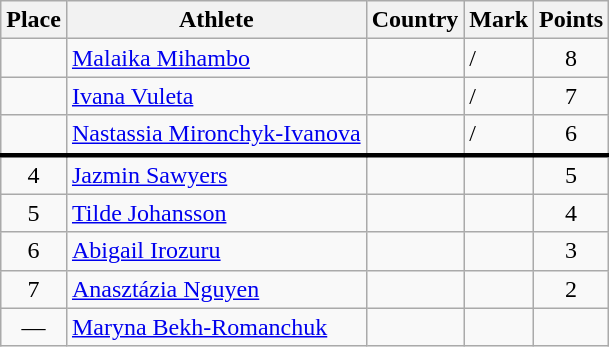<table class="wikitable">
<tr>
<th>Place</th>
<th>Athlete</th>
<th>Country</th>
<th>Mark</th>
<th>Points</th>
</tr>
<tr>
<td align=center></td>
<td><a href='#'>Malaika Mihambo</a></td>
<td></td>
<td>  /<br><em> </em></td>
<td align=center>8</td>
</tr>
<tr>
<td align=center></td>
<td><a href='#'>Ivana Vuleta</a></td>
<td></td>
<td>  /<br><em> </em></td>
<td align=center>7</td>
</tr>
<tr>
<td align=center></td>
<td><a href='#'>Nastassia Mironchyk-Ivanova</a></td>
<td></td>
<td>  /<br><em> </em></td>
<td align=center>6</td>
</tr>
<tr style="border-top:3px solid black;">
<td align=center>4</td>
<td><a href='#'>Jazmin Sawyers</a></td>
<td></td>
<td> </td>
<td align=center>5</td>
</tr>
<tr>
<td align=center>5</td>
<td><a href='#'>Tilde Johansson</a></td>
<td></td>
<td> </td>
<td align=center>4</td>
</tr>
<tr>
<td align=center>6</td>
<td><a href='#'>Abigail Irozuru</a></td>
<td></td>
<td> </td>
<td align=center>3</td>
</tr>
<tr>
<td align=center>7</td>
<td><a href='#'>Anasztázia Nguyen</a></td>
<td></td>
<td> </td>
<td align=center>2</td>
</tr>
<tr>
<td align=center>—</td>
<td><a href='#'>Maryna Bekh-Romanchuk</a></td>
<td></td>
<td></td>
<td align=center></td>
</tr>
</table>
